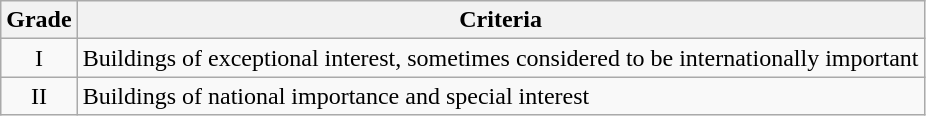<table class="wikitable">
<tr>
<th>Grade</th>
<th>Criteria</th>
</tr>
<tr>
<td align="center" >I</td>
<td>Buildings of exceptional interest, sometimes considered to be internationally important</td>
</tr>
<tr>
<td align="center" >II</td>
<td>Buildings of national importance and special interest</td>
</tr>
</table>
